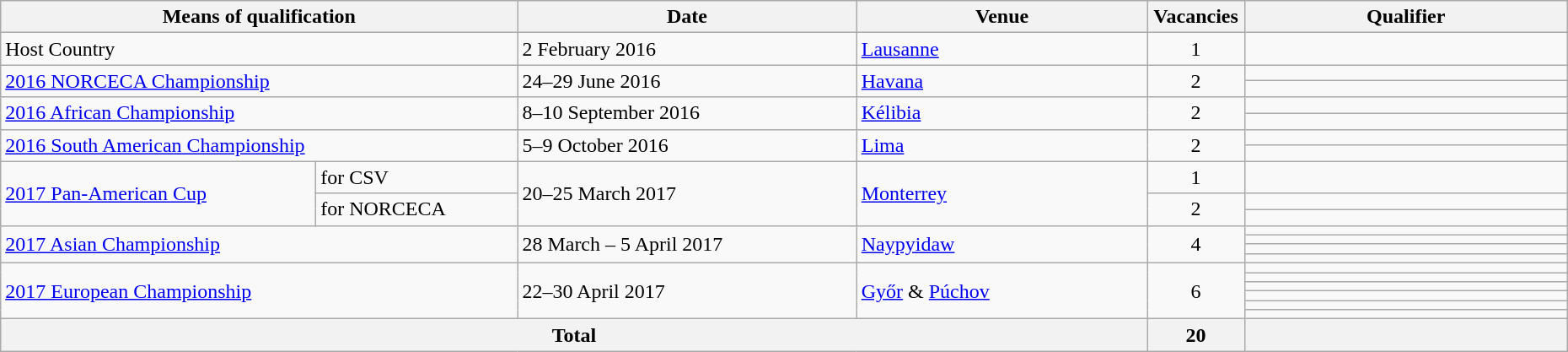<table class="wikitable">
<tr>
<th width=32% colspan="2">Means of qualification</th>
<th width=21%>Date</th>
<th width=18%>Venue</th>
<th width=6%>Vacancies</th>
<th width=20%>Qualifier</th>
</tr>
<tr>
<td colspan="2">Host Country</td>
<td>2 February 2016</td>
<td> <a href='#'>Lausanne</a></td>
<td align="center">1</td>
<td></td>
</tr>
<tr>
<td colspan="2" rowspan="2"><a href='#'>2016 NORCECA Championship</a></td>
<td rowspan="2">24–29 June 2016</td>
<td rowspan="2"> <a href='#'>Havana</a></td>
<td rowspan="2" align="center">2</td>
<td></td>
</tr>
<tr>
<td></td>
</tr>
<tr>
<td colspan="2" rowspan="2"><a href='#'>2016 African Championship</a></td>
<td rowspan="2">8–10 September 2016</td>
<td rowspan="2"> <a href='#'>Kélibia</a></td>
<td rowspan="2" align="center">2</td>
<td></td>
</tr>
<tr>
<td></td>
</tr>
<tr>
<td colspan="2" rowspan="2"><a href='#'>2016 South American Championship</a></td>
<td rowspan="2">5–9 October 2016</td>
<td rowspan="2"> <a href='#'>Lima</a></td>
<td rowspan="2" align="center">2</td>
<td></td>
</tr>
<tr>
<td></td>
</tr>
<tr>
<td rowspan="3"><a href='#'>2017 Pan-American Cup</a></td>
<td>for CSV</td>
<td rowspan="3">20–25 March 2017</td>
<td rowspan="3"> <a href='#'>Monterrey</a></td>
<td align="center">1</td>
<td></td>
</tr>
<tr>
<td rowspan="2">for NORCECA</td>
<td rowspan="2" align="center">2</td>
<td></td>
</tr>
<tr>
<td></td>
</tr>
<tr>
<td colspan="2" rowspan="4"><a href='#'>2017 Asian Championship</a></td>
<td rowspan="4">28 March – 5 April 2017</td>
<td rowspan="4"> <a href='#'>Naypyidaw</a></td>
<td rowspan="4" align="center">4</td>
<td></td>
</tr>
<tr>
<td></td>
</tr>
<tr>
<td></td>
</tr>
<tr>
<td></td>
</tr>
<tr>
<td colspan="2" rowspan="6"><a href='#'>2017 European Championship</a></td>
<td rowspan="6">22–30 April 2017</td>
<td rowspan="6"> <a href='#'>Győr</a> &  <a href='#'>Púchov</a></td>
<td rowspan="6" align="center">6</td>
<td></td>
</tr>
<tr>
<td></td>
</tr>
<tr>
<td></td>
</tr>
<tr>
<td></td>
</tr>
<tr>
<td></td>
</tr>
<tr>
<td></td>
</tr>
<tr>
<th colspan="4">Total</th>
<th>20</th>
<th></th>
</tr>
</table>
